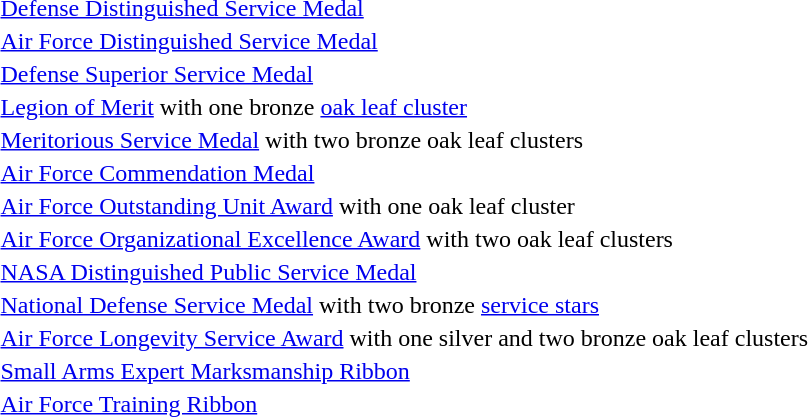<table>
<tr>
<td></td>
<td><a href='#'>Defense Distinguished Service Medal</a></td>
</tr>
<tr>
<td></td>
<td><a href='#'>Air Force Distinguished Service Medal</a></td>
</tr>
<tr>
<td></td>
<td><a href='#'>Defense Superior Service Medal</a></td>
</tr>
<tr>
<td></td>
<td><a href='#'>Legion of Merit</a> with one bronze <a href='#'>oak leaf cluster</a></td>
</tr>
<tr>
<td></td>
<td><a href='#'>Meritorious Service Medal</a> with two bronze oak leaf clusters</td>
</tr>
<tr>
<td></td>
<td><a href='#'>Air Force Commendation Medal</a></td>
</tr>
<tr>
<td></td>
<td><a href='#'>Air Force Outstanding Unit Award</a> with one oak leaf cluster</td>
</tr>
<tr>
<td></td>
<td><a href='#'>Air Force Organizational Excellence Award</a> with two oak leaf clusters</td>
</tr>
<tr>
<td></td>
<td><a href='#'>NASA Distinguished Public Service Medal</a></td>
</tr>
<tr>
<td></td>
<td><a href='#'>National Defense Service Medal</a> with two bronze <a href='#'>service stars</a></td>
</tr>
<tr>
<td></td>
<td><a href='#'>Air Force Longevity Service Award</a> with one silver and two bronze oak leaf clusters</td>
</tr>
<tr>
<td></td>
<td><a href='#'>Small Arms Expert Marksmanship Ribbon</a></td>
</tr>
<tr>
<td></td>
<td><a href='#'>Air Force Training Ribbon</a></td>
</tr>
</table>
